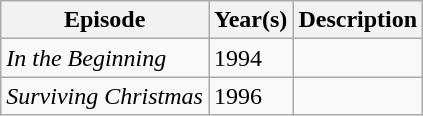<table class="wikitable sortable">
<tr>
<th>Episode</th>
<th>Year(s)</th>
<th>Description</th>
</tr>
<tr>
<td><em>In the Beginning</em></td>
<td>1994</td>
<td></td>
</tr>
<tr>
<td><em>Surviving Christmas</em></td>
<td>1996</td>
<td></td>
</tr>
</table>
